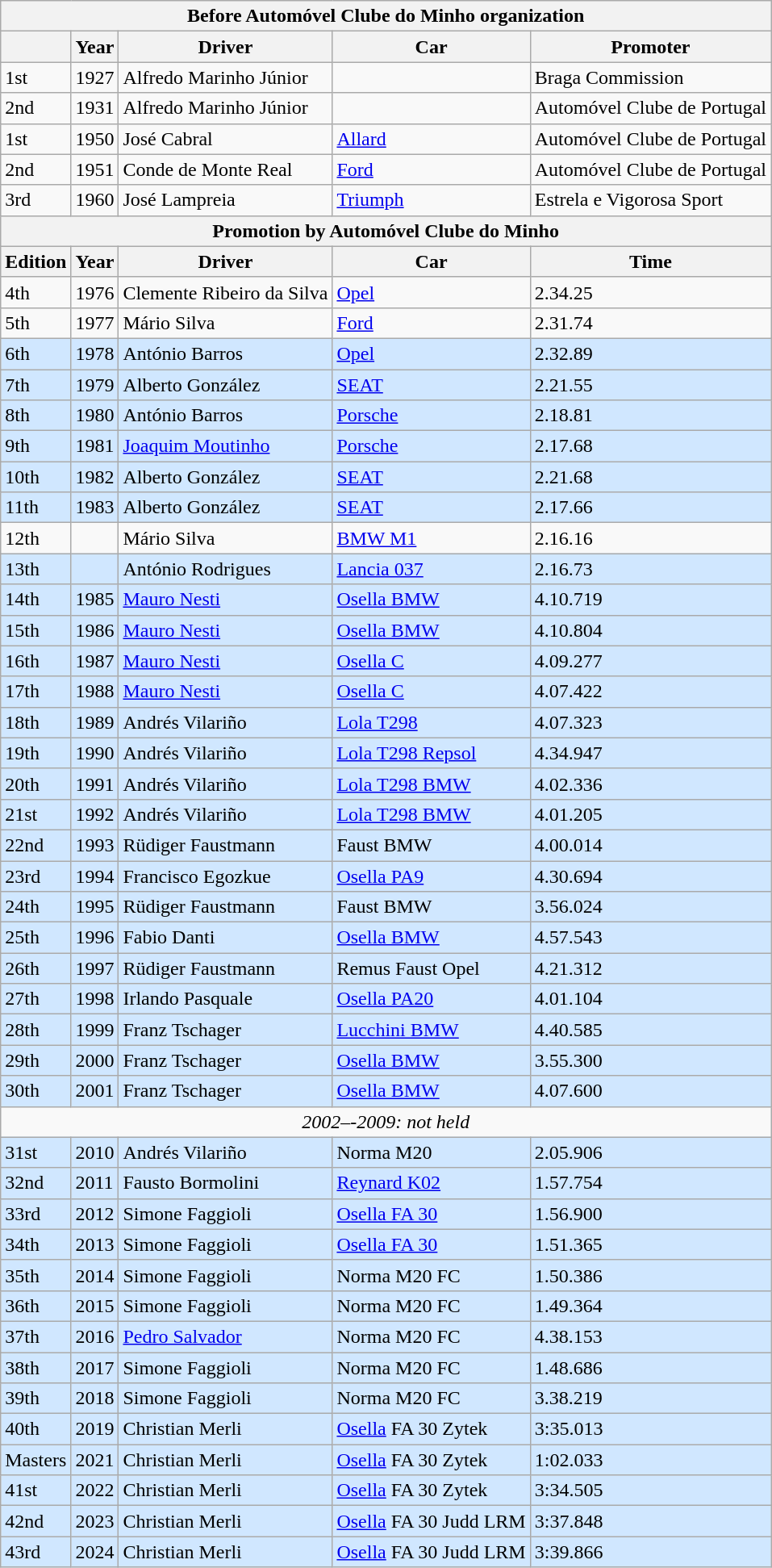<table class="wikitable">
<tr>
<th colspan="5" style="text-align:center;"><strong>Before Automóvel Clube do Minho organization</strong></th>
</tr>
<tr>
<th></th>
<th>Year</th>
<th>Driver</th>
<th>Car</th>
<th>Promoter</th>
</tr>
<tr>
<td>1st</td>
<td>1927</td>
<td> Alfredo Marinho Júnior</td>
<td></td>
<td>Braga Commission</td>
</tr>
<tr>
<td>2nd</td>
<td>1931</td>
<td> Alfredo Marinho Júnior</td>
<td></td>
<td>Automóvel Clube de Portugal</td>
</tr>
<tr>
<td>1st</td>
<td>1950</td>
<td> José Cabral</td>
<td><a href='#'>Allard</a></td>
<td>Automóvel Clube de Portugal</td>
</tr>
<tr>
<td>2nd</td>
<td>1951</td>
<td> Conde de Monte Real</td>
<td><a href='#'>Ford</a></td>
<td>Automóvel Clube de Portugal</td>
</tr>
<tr>
<td>3rd</td>
<td>1960</td>
<td> José Lampreia</td>
<td><a href='#'>Triumph</a></td>
<td>Estrela e Vigorosa Sport</td>
</tr>
<tr>
<th colspan="5" style="text-align:center;"><strong>Promotion by Automóvel Clube do Minho</strong></th>
</tr>
<tr>
<th>Edition</th>
<th>Year</th>
<th>Driver</th>
<th>Car</th>
<th>Time</th>
</tr>
<tr>
<td>4th</td>
<td>1976</td>
<td> Clemente Ribeiro da Silva</td>
<td><a href='#'>Opel</a></td>
<td>2.34.25</td>
</tr>
<tr>
<td>5th</td>
<td>1977</td>
<td> Mário Silva</td>
<td><a href='#'>Ford</a></td>
<td>2.31.74</td>
</tr>
<tr style="background:#d0e7ff;">
<td>6th</td>
<td>1978</td>
<td> António Barros</td>
<td><a href='#'>Opel</a></td>
<td>2.32.89</td>
</tr>
<tr style="background:#d0e7ff;">
<td>7th</td>
<td>1979</td>
<td> Alberto González</td>
<td><a href='#'>SEAT</a></td>
<td>2.21.55</td>
</tr>
<tr style="background:#d0e7ff;">
<td>8th</td>
<td>1980</td>
<td> António Barros</td>
<td><a href='#'>Porsche</a></td>
<td>2.18.81</td>
</tr>
<tr style="background:#d0e7ff;">
<td>9th</td>
<td>1981</td>
<td> <a href='#'>Joaquim Moutinho</a></td>
<td><a href='#'>Porsche</a></td>
<td>2.17.68</td>
</tr>
<tr style="background:#d0e7ff;">
<td>10th</td>
<td>1982</td>
<td> Alberto González</td>
<td><a href='#'>SEAT</a></td>
<td>2.21.68</td>
</tr>
<tr style="background:#d0e7ff;">
<td>11th</td>
<td>1983</td>
<td> Alberto González</td>
<td><a href='#'>SEAT</a></td>
<td>2.17.66</td>
</tr>
<tr>
<td>12th</td>
<td></td>
<td> Mário Silva</td>
<td><a href='#'>BMW M1</a></td>
<td>2.16.16</td>
</tr>
<tr style="background:#d0e7ff;">
<td>13th</td>
<td></td>
<td> António Rodrigues</td>
<td><a href='#'>Lancia 037</a></td>
<td>2.16.73</td>
</tr>
<tr style="background:#d0e7ff;">
<td>14th</td>
<td>1985</td>
<td> <a href='#'>Mauro Nesti</a></td>
<td><a href='#'>Osella BMW</a></td>
<td>4.10.719</td>
</tr>
<tr style="background:#d0e7ff;">
<td>15th</td>
<td>1986</td>
<td> <a href='#'>Mauro Nesti</a></td>
<td><a href='#'>Osella BMW</a></td>
<td>4.10.804</td>
</tr>
<tr style="background:#d0e7ff;">
<td>16th</td>
<td>1987</td>
<td> <a href='#'>Mauro Nesti</a></td>
<td><a href='#'>Osella C</a></td>
<td>4.09.277</td>
</tr>
<tr style="background:#d0e7ff;">
<td>17th</td>
<td>1988</td>
<td> <a href='#'>Mauro Nesti</a></td>
<td><a href='#'>Osella C</a></td>
<td>4.07.422</td>
</tr>
<tr style="background:#d0e7ff;">
<td>18th</td>
<td>1989</td>
<td> Andrés Vilariño</td>
<td><a href='#'>Lola T298</a></td>
<td>4.07.323</td>
</tr>
<tr style="background:#d0e7ff;">
<td>19th</td>
<td>1990</td>
<td> Andrés Vilariño</td>
<td><a href='#'>Lola T298 Repsol</a></td>
<td>4.34.947</td>
</tr>
<tr style="background:#d0e7ff;">
<td>20th</td>
<td>1991</td>
<td> Andrés Vilariño</td>
<td><a href='#'>Lola T298 BMW</a></td>
<td>4.02.336</td>
</tr>
<tr style="background:#d0e7ff;">
<td>21st</td>
<td>1992</td>
<td> Andrés Vilariño</td>
<td><a href='#'>Lola T298 BMW</a></td>
<td>4.01.205</td>
</tr>
<tr style="background:#d0e7ff;">
<td>22nd</td>
<td>1993</td>
<td> Rüdiger Faustmann</td>
<td>Faust BMW</td>
<td>4.00.014</td>
</tr>
<tr style="background:#d0e7ff;">
<td>23rd</td>
<td>1994</td>
<td> Francisco Egozkue</td>
<td><a href='#'>Osella PA9</a></td>
<td>4.30.694</td>
</tr>
<tr style="background:#d0e7ff;">
<td>24th</td>
<td>1995</td>
<td> Rüdiger Faustmann</td>
<td>Faust BMW</td>
<td>3.56.024</td>
</tr>
<tr style="background:#d0e7ff;">
<td>25th</td>
<td>1996</td>
<td> Fabio Danti</td>
<td><a href='#'>Osella BMW</a></td>
<td>4.57.543</td>
</tr>
<tr style="background:#d0e7ff;">
<td>26th</td>
<td>1997</td>
<td> Rüdiger Faustmann</td>
<td>Remus Faust Opel</td>
<td>4.21.312</td>
</tr>
<tr style="background:#d0e7ff;">
<td>27th</td>
<td>1998</td>
<td> Irlando Pasquale</td>
<td><a href='#'>Osella PA20</a></td>
<td>4.01.104</td>
</tr>
<tr style="background:#d0e7ff;">
<td>28th</td>
<td>1999</td>
<td> Franz Tschager</td>
<td><a href='#'>Lucchini BMW</a></td>
<td>4.40.585</td>
</tr>
<tr style="background:#d0e7ff;">
<td>29th</td>
<td>2000</td>
<td> Franz Tschager</td>
<td><a href='#'>Osella BMW</a></td>
<td>3.55.300</td>
</tr>
<tr style="background:#d0e7ff;">
<td>30th</td>
<td>2001</td>
<td> Franz Tschager</td>
<td><a href='#'>Osella BMW</a></td>
<td>4.07.600</td>
</tr>
<tr>
<td colspan="5" style="text-align:center;"><em>2002–-2009: not held</em></td>
</tr>
<tr style="background:#d0e7ff;">
<td>31st</td>
<td>2010</td>
<td> Andrés Vilariño</td>
<td>Norma M20</td>
<td>2.05.906</td>
</tr>
<tr style="background:#d0e7ff;">
<td>32nd</td>
<td>2011</td>
<td> Fausto Bormolini</td>
<td><a href='#'>Reynard K02</a></td>
<td>1.57.754</td>
</tr>
<tr style="background:#d0e7ff;">
<td>33rd</td>
<td>2012</td>
<td> Simone Faggioli</td>
<td><a href='#'>Osella FA 30</a></td>
<td>1.56.900</td>
</tr>
<tr style="background:#d0e7ff;">
<td>34th</td>
<td>2013</td>
<td> Simone Faggioli</td>
<td><a href='#'>Osella FA 30</a></td>
<td>1.51.365</td>
</tr>
<tr style="background:#d0e7ff;">
<td>35th</td>
<td>2014</td>
<td> Simone Faggioli</td>
<td>Norma M20 FC</td>
<td>1.50.386</td>
</tr>
<tr style="background:#d0e7ff;">
<td>36th</td>
<td>2015</td>
<td> Simone Faggioli</td>
<td>Norma M20 FC</td>
<td>1.49.364</td>
</tr>
<tr style="background:#d0e7ff;">
<td>37th</td>
<td>2016</td>
<td> <a href='#'>Pedro Salvador</a></td>
<td>Norma M20 FC</td>
<td>4.38.153</td>
</tr>
<tr style="background:#d0e7ff;">
<td>38th</td>
<td>2017</td>
<td> Simone Faggioli</td>
<td>Norma M20 FC</td>
<td>1.48.686</td>
</tr>
<tr style="background:#d0e7ff;">
<td>39th</td>
<td>2018</td>
<td> Simone Faggioli</td>
<td>Norma M20 FC</td>
<td>3.38.219</td>
</tr>
<tr style="background:#d0e7ff;">
<td>40th</td>
<td>2019</td>
<td> Christian Merli</td>
<td><a href='#'>Osella</a> FA 30 Zytek</td>
<td>3:35.013</td>
</tr>
<tr style="background:#d0e7ff;">
<td>Masters</td>
<td>2021</td>
<td> Christian Merli</td>
<td><a href='#'>Osella</a> FA 30 Zytek</td>
<td>1:02.033</td>
</tr>
<tr style="background:#d0e7ff;">
<td>41st</td>
<td>2022</td>
<td> Christian Merli</td>
<td><a href='#'>Osella</a> FA 30 Zytek</td>
<td>3:34.505</td>
</tr>
<tr style="background:#d0e7ff;">
<td>42nd</td>
<td>2023</td>
<td> Christian Merli</td>
<td><a href='#'>Osella</a> FA 30 Judd LRM</td>
<td>3:37.848</td>
</tr>
<tr style="background:#d0e7ff;">
<td>43rd</td>
<td>2024</td>
<td> Christian Merli</td>
<td><a href='#'>Osella</a> FA 30 Judd LRM</td>
<td>3:39.866</td>
</tr>
</table>
